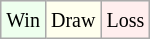<table class="wikitable">
<tr>
<td style="background:#efe;"><small>Win</small></td>
<td style="background:#ffe;"><small>Draw</small></td>
<td style="background:#fee;"><small>Loss</small></td>
</tr>
</table>
